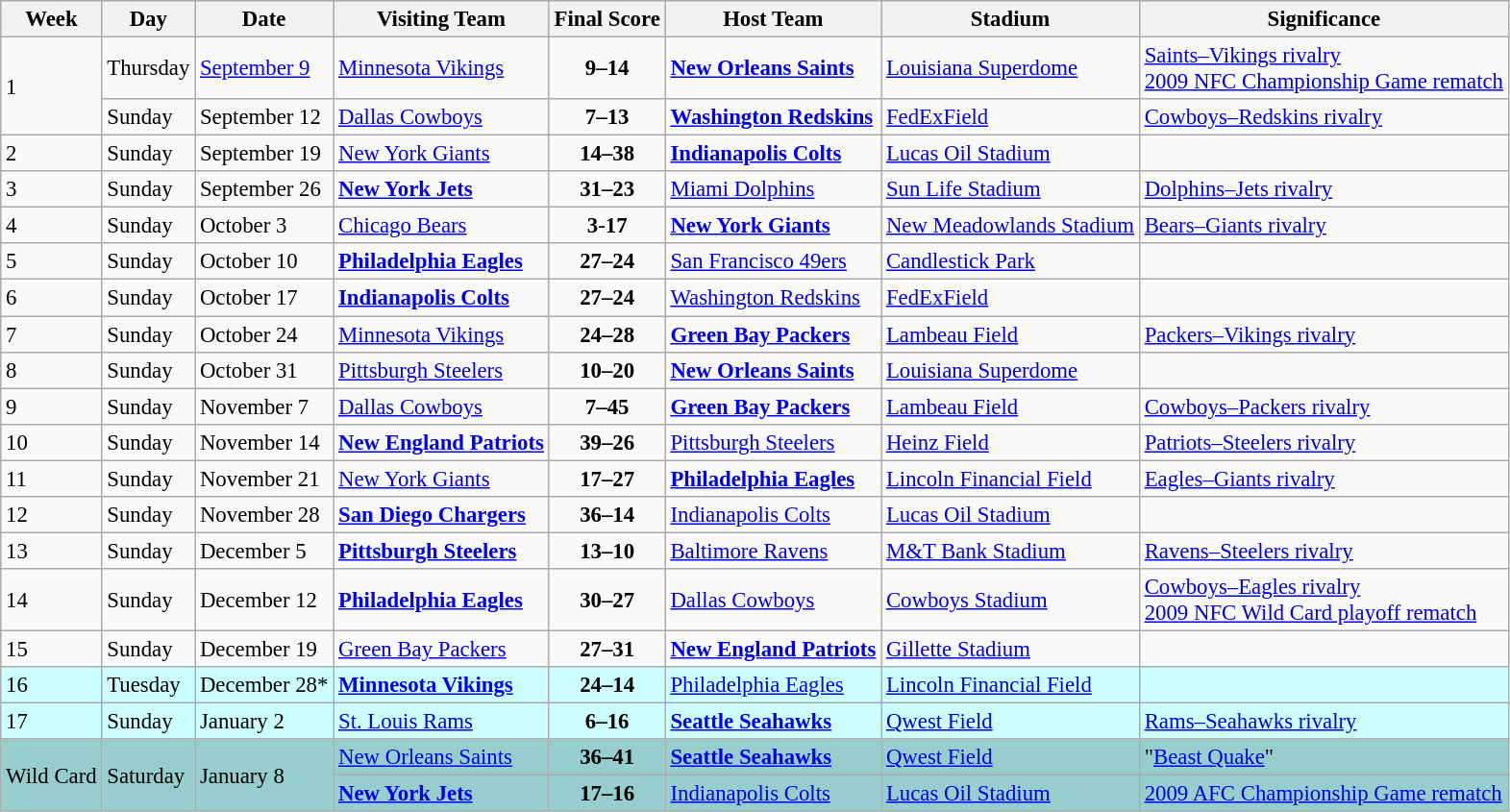<table class="wikitable" style="font-size: 95%;">
<tr>
<th>Week</th>
<th>Day</th>
<th>Date</th>
<th>Visiting Team</th>
<th>Final Score</th>
<th>Host Team</th>
<th>Stadium</th>
<th>Significance</th>
</tr>
<tr>
<td rowspan="2">1</td>
<td>Thursday</td>
<td><a href='#'>September 9</a></td>
<td><a href='#'>Minnesota Vikings</a></td>
<td align="center"><strong>9–14</strong></td>
<td><strong><a href='#'>New Orleans Saints</a></strong></td>
<td><a href='#'>Louisiana Superdome</a></td>
<td><a href='#'>Saints–Vikings rivalry</a><br><a href='#'>2009 NFC Championship Game rematch</a></td>
</tr>
<tr>
<td>Sunday</td>
<td>September 12</td>
<td><a href='#'>Dallas Cowboys</a></td>
<td align="center"><strong>7–13</strong></td>
<td><strong><a href='#'>Washington Redskins</a></strong></td>
<td><a href='#'>FedExField</a></td>
<td><a href='#'>Cowboys–Redskins rivalry</a></td>
</tr>
<tr>
<td>2</td>
<td>Sunday</td>
<td>September 19</td>
<td><a href='#'>New York Giants</a></td>
<td align="center"><strong>14–38</strong></td>
<td><strong><a href='#'>Indianapolis Colts</a></strong></td>
<td><a href='#'>Lucas Oil Stadium</a></td>
<td></td>
</tr>
<tr>
<td>3</td>
<td>Sunday</td>
<td>September 26</td>
<td><strong><a href='#'>New York Jets</a></strong></td>
<td align="center"><strong>31–23</strong></td>
<td><a href='#'>Miami Dolphins</a></td>
<td><a href='#'>Sun Life Stadium</a></td>
<td><a href='#'>Dolphins–Jets rivalry</a></td>
</tr>
<tr>
<td>4</td>
<td>Sunday</td>
<td>October 3</td>
<td><a href='#'>Chicago Bears</a></td>
<td align="center"><strong>3</strong>-<strong>17</strong></td>
<td><strong><a href='#'>New York Giants</a></strong></td>
<td><a href='#'>New Meadowlands Stadium</a></td>
<td><a href='#'>Bears–Giants rivalry</a></td>
</tr>
<tr>
<td>5</td>
<td>Sunday</td>
<td>October 10</td>
<td><strong><a href='#'>Philadelphia Eagles</a></strong></td>
<td align="center"><strong>27–24</strong></td>
<td><a href='#'>San Francisco 49ers</a></td>
<td><a href='#'>Candlestick Park</a></td>
<td></td>
</tr>
<tr>
<td>6</td>
<td>Sunday</td>
<td>October 17</td>
<td><strong><a href='#'>Indianapolis Colts</a></strong></td>
<td align="center"><strong>27–24</strong></td>
<td><a href='#'>Washington Redskins</a></td>
<td><a href='#'>FedExField</a></td>
<td></td>
</tr>
<tr>
<td>7</td>
<td>Sunday</td>
<td>October 24</td>
<td><a href='#'>Minnesota Vikings</a></td>
<td align="center"><strong>24–28</strong></td>
<td><strong><a href='#'>Green Bay Packers</a></strong></td>
<td><a href='#'>Lambeau Field</a></td>
<td><a href='#'>Packers–Vikings rivalry</a></td>
</tr>
<tr>
<td>8</td>
<td>Sunday</td>
<td>October 31</td>
<td><a href='#'>Pittsburgh Steelers</a></td>
<td align="center"><strong>10–20</strong></td>
<td><strong><a href='#'>New Orleans Saints</a></strong></td>
<td><a href='#'>Louisiana Superdome</a></td>
<td></td>
</tr>
<tr>
<td>9</td>
<td>Sunday</td>
<td>November 7</td>
<td><a href='#'>Dallas Cowboys</a></td>
<td align="center"><strong>7–45</strong></td>
<td><strong><a href='#'>Green Bay Packers</a></strong></td>
<td><a href='#'>Lambeau Field</a></td>
<td><a href='#'>Cowboys–Packers rivalry</a></td>
</tr>
<tr>
<td>10</td>
<td>Sunday</td>
<td>November 14</td>
<td><strong><a href='#'>New England Patriots</a></strong></td>
<td align="center"><strong>39–26</strong></td>
<td><a href='#'>Pittsburgh Steelers</a></td>
<td><a href='#'>Heinz Field</a></td>
<td><a href='#'>Patriots–Steelers rivalry</a></td>
</tr>
<tr>
<td>11</td>
<td>Sunday</td>
<td>November 21</td>
<td><a href='#'>New York Giants</a></td>
<td align="center"><strong>17–27</strong></td>
<td><strong><a href='#'>Philadelphia Eagles</a></strong></td>
<td><a href='#'>Lincoln Financial Field</a></td>
<td><a href='#'>Eagles–Giants rivalry</a></td>
</tr>
<tr>
<td>12</td>
<td>Sunday</td>
<td>November 28</td>
<td><strong><a href='#'>San Diego Chargers</a></strong></td>
<td align="center"><strong>36–14</strong></td>
<td><a href='#'>Indianapolis Colts</a></td>
<td><a href='#'>Lucas Oil Stadium</a></td>
<td></td>
</tr>
<tr>
<td>13</td>
<td>Sunday</td>
<td>December 5</td>
<td><strong><a href='#'>Pittsburgh Steelers</a></strong></td>
<td align="center"><strong>13–10</strong></td>
<td><a href='#'>Baltimore Ravens</a></td>
<td><a href='#'>M&T Bank Stadium</a></td>
<td><a href='#'>Ravens–Steelers rivalry</a></td>
</tr>
<tr>
<td>14</td>
<td>Sunday</td>
<td>December 12</td>
<td><strong><a href='#'>Philadelphia Eagles</a></strong></td>
<td align="center"><strong>30–27</strong></td>
<td><a href='#'>Dallas Cowboys</a></td>
<td><a href='#'>Cowboys Stadium</a></td>
<td><a href='#'>Cowboys–Eagles rivalry</a><br><a href='#'>2009 NFC Wild Card playoff rematch</a></td>
</tr>
<tr>
<td>15</td>
<td>Sunday</td>
<td>December 19</td>
<td><a href='#'>Green Bay Packers</a></td>
<td align="center"><strong>27–31</strong></td>
<td><strong><a href='#'>New England Patriots</a></strong></td>
<td><a href='#'>Gillette Stadium</a></td>
<td></td>
</tr>
<tr bgcolor="#ccffff">
<td>16</td>
<td>Tuesday</td>
<td>December 28*</td>
<td><strong><a href='#'>Minnesota Vikings</a></strong></td>
<td align="center"><strong>24–14</strong></td>
<td><a href='#'>Philadelphia Eagles</a></td>
<td><a href='#'>Lincoln Financial Field</a></td>
<td></td>
</tr>
<tr bgcolor="#ccffff">
<td>17</td>
<td>Sunday</td>
<td>January 2</td>
<td><a href='#'>St. Louis Rams</a></td>
<td align="center"><strong>6–16</strong></td>
<td><strong><a href='#'>Seattle Seahawks</a></strong></td>
<td><a href='#'>Qwest Field</a></td>
<td><a href='#'>Rams–Seahawks rivalry</a></td>
</tr>
<tr bgcolor="#96cdcd">
<td rowspan="2">Wild Card</td>
<td rowspan="2">Saturday</td>
<td rowspan="2">January 8</td>
<td><a href='#'>New Orleans Saints</a></td>
<td align="center"><strong>36–41</strong></td>
<td><strong><a href='#'>Seattle Seahawks</a></strong></td>
<td><a href='#'>Qwest Field</a></td>
<td>"<a href='#'>Beast Quake</a>"</td>
</tr>
<tr bgcolor="#96cdcd">
<td><strong><a href='#'>New York Jets</a></strong></td>
<td align="center"><strong>17–16</strong></td>
<td><a href='#'>Indianapolis Colts</a></td>
<td><a href='#'>Lucas Oil Stadium</a></td>
<td><a href='#'>2009 AFC Championship Game rematch</a></td>
</tr>
</table>
